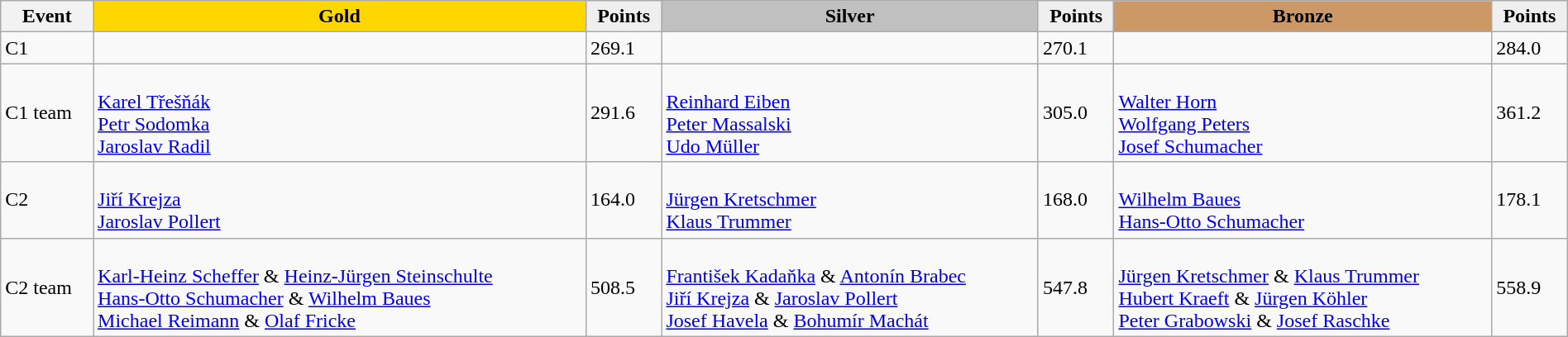<table class="wikitable" width=100%>
<tr>
<th>Event</th>
<td align=center bgcolor="gold"><strong>Gold</strong></td>
<td align=center bgcolor="EFEFEF"><strong>Points</strong></td>
<td align=center bgcolor="silver"><strong>Silver</strong></td>
<td align=center bgcolor="EFEFEF"><strong>Points</strong></td>
<td align=center bgcolor="CC9966"><strong>Bronze</strong></td>
<td align=center bgcolor="EFEFEF"><strong>Points</strong></td>
</tr>
<tr>
<td>C1</td>
<td></td>
<td>269.1</td>
<td></td>
<td>270.1</td>
<td></td>
<td>284.0</td>
</tr>
<tr>
<td>C1 team</td>
<td><br><a href='#'>Karel Třešňák</a><br><a href='#'>Petr Sodomka</a><br><a href='#'>Jaroslav Radil</a></td>
<td>291.6</td>
<td><br><a href='#'>Reinhard Eiben</a><br><a href='#'>Peter Massalski</a><br><a href='#'>Udo Müller</a></td>
<td>305.0</td>
<td><br><a href='#'>Walter Horn</a><br><a href='#'>Wolfgang Peters</a><br><a href='#'>Josef Schumacher</a></td>
<td>361.2</td>
</tr>
<tr>
<td>C2</td>
<td><br><a href='#'>Jiří Krejza</a><br><a href='#'>Jaroslav Pollert</a></td>
<td>164.0</td>
<td><br><a href='#'>Jürgen Kretschmer</a><br><a href='#'>Klaus Trummer</a></td>
<td>168.0</td>
<td><br><a href='#'>Wilhelm Baues</a><br><a href='#'>Hans-Otto Schumacher</a></td>
<td>178.1</td>
</tr>
<tr>
<td>C2 team</td>
<td><br><a href='#'>Karl-Heinz Scheffer</a> & <a href='#'>Heinz-Jürgen Steinschulte</a><br><a href='#'>Hans-Otto Schumacher</a> & <a href='#'>Wilhelm Baues</a><br><a href='#'>Michael Reimann</a> & <a href='#'>Olaf Fricke</a></td>
<td>508.5</td>
<td><br><a href='#'>František Kadaňka</a> & <a href='#'>Antonín Brabec</a><br><a href='#'>Jiří Krejza</a> & <a href='#'>Jaroslav Pollert</a><br><a href='#'>Josef Havela</a> & <a href='#'>Bohumír Machát</a></td>
<td>547.8</td>
<td><br><a href='#'>Jürgen Kretschmer</a> & <a href='#'>Klaus Trummer</a><br><a href='#'>Hubert Kraeft</a> & <a href='#'>Jürgen Köhler</a><br><a href='#'>Peter Grabowski</a> & <a href='#'>Josef Raschke</a></td>
<td>558.9</td>
</tr>
</table>
